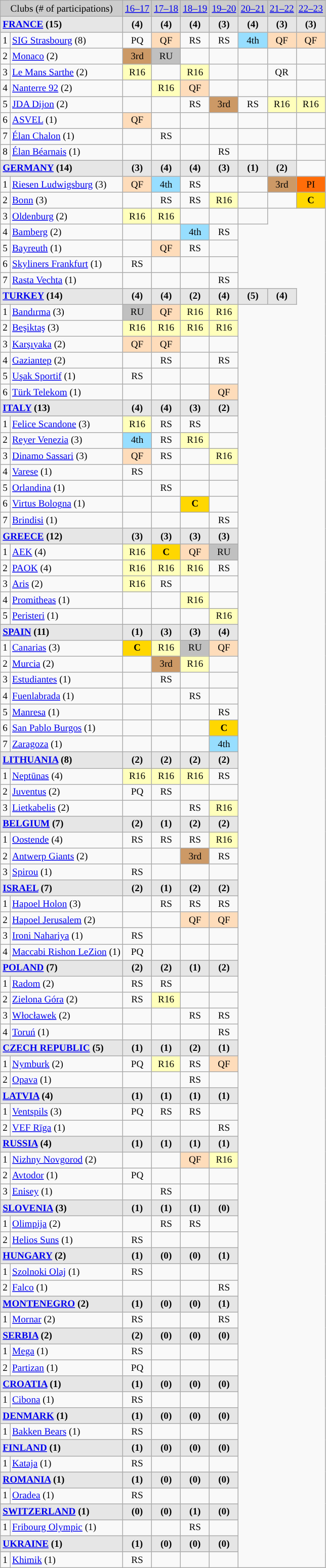<table class=wikitable style="text-align:center;font-size:80%">
<tr style="background:#ccc">
<td colspan="2">Clubs (# of participations)</td>
<td><a href='#'>16–17</a></td>
<td><a href='#'>17–18</a></td>
<td><a href='#'>18–19</a></td>
<td><a href='#'>19–20</a></td>
<td><a href='#'>20–21</a></td>
<td><a href='#'>21–22</a></td>
<td><a href='#'>22–23</a></td>
</tr>
<tr style="background:#e6e6e6">
<td colspan="2" align="left"> <strong><a href='#'>FRANCE</a> (15)</strong></td>
<td><strong>(4)</strong></td>
<td><strong>(4)</strong></td>
<td><strong>(4)</strong></td>
<td><strong>(3)</strong></td>
<td><strong>(4)</strong></td>
<td><strong>(3)</strong></td>
<td><strong>(3)</strong></td>
</tr>
<tr>
<td>1</td>
<td align="left"><a href='#'>SIG Strasbourg</a> (8)</td>
<td>PQ</td>
<td bgcolor="#FEDCBA">QF</td>
<td>RS</td>
<td>RS</td>
<td bgcolor="#97DEFF">4th</td>
<td bgcolor="#FEDCBA">QF</td>
<td bgcolor="#FEDCBA">QF</td>
</tr>
<tr>
<td>2</td>
<td align="left"><a href='#'>Monaco</a> (2)</td>
<td bgcolor="#cc9966">3rd</td>
<td bgcolor="silver">RU</td>
<td></td>
<td></td>
<td></td>
<td></td>
<td></td>
</tr>
<tr>
<td>3</td>
<td align="left"><a href='#'>Le Mans Sarthe</a> (2)</td>
<td bgcolor="#FFFFBB">R16</td>
<td></td>
<td bgcolor="#FFFFBB">R16</td>
<td></td>
<td></td>
<td>QR</td>
<td></td>
</tr>
<tr>
<td>4</td>
<td align="left"><a href='#'>Nanterre 92</a> (2)</td>
<td></td>
<td bgcolor="#FFFFBB">R16</td>
<td bgcolor="#FEDCBA">QF</td>
<td></td>
<td></td>
<td></td>
<td></td>
</tr>
<tr>
<td>5</td>
<td align="left"><a href='#'>JDA Dijon</a> (2)</td>
<td></td>
<td></td>
<td>RS</td>
<td bgcolor="#CC9966">3rd</td>
<td>RS</td>
<td bgcolor="#FFFFBB">R16</td>
<td bgcolor="#FFFFBB">R16</td>
</tr>
<tr>
<td>6</td>
<td align="left"><a href='#'>ASVEL</a> (1)</td>
<td bgcolor="#FEDCBA">QF</td>
<td></td>
<td></td>
<td></td>
<td></td>
<td></td>
<td></td>
</tr>
<tr>
<td>7</td>
<td align="left"><a href='#'>Élan Chalon</a> (1)</td>
<td></td>
<td>RS</td>
<td></td>
<td></td>
<td></td>
<td></td>
<td></td>
</tr>
<tr>
<td>8</td>
<td align="left"><a href='#'>Élan Béarnais</a> (1)</td>
<td></td>
<td></td>
<td></td>
<td>RS</td>
<td></td>
<td></td>
<td></td>
</tr>
<tr style="background:#e6e6e6">
<td colspan="2" align="left"> <strong><a href='#'>GERMANY</a> (14)</strong></td>
<td><strong>(3)</strong></td>
<td><strong>(4)</strong></td>
<td><strong>(4)</strong></td>
<td><strong>(3)</strong></td>
<td><strong>(1)</strong></td>
<td><strong>(2)</strong></td>
</tr>
<tr>
<td>1</td>
<td align="left"><a href='#'>Riesen Ludwigsburg</a> (3)</td>
<td bgcolor=#FEDCBA>QF</td>
<td bgcolor=#97DEFF>4th</td>
<td>RS</td>
<td></td>
<td></td>
<td bgcolor="#CC9966">3rd</td>
<td bgcolor=#ff6d09>PI</td>
</tr>
<tr>
<td>2</td>
<td align="left"><a href='#'>Bonn</a> (3)</td>
<td></td>
<td>RS</td>
<td>RS</td>
<td bgcolor="#FFFFBB">R16</td>
<td></td>
<td></td>
<td bgcolor=gold><strong>C</strong></td>
</tr>
<tr>
<td>3</td>
<td align="left"><a href='#'>Oldenburg</a> (2)</td>
<td bgcolor=#ffffbb>R16</td>
<td bgcolor=#ffffbb>R16</td>
<td></td>
<td></td>
<td></td>
</tr>
<tr>
<td>4</td>
<td align="left"><a href='#'>Bamberg</a> (2)</td>
<td></td>
<td></td>
<td bgcolor=#97DEFF>4th</td>
<td>RS</td>
</tr>
<tr>
<td>5</td>
<td align="left"><a href='#'>Bayreuth</a> (1)</td>
<td></td>
<td bgcolor="#fedcba">QF</td>
<td>RS</td>
<td></td>
</tr>
<tr>
<td>6</td>
<td align="left"><a href='#'>Skyliners Frankfurt</a> (1)</td>
<td>RS</td>
<td></td>
<td></td>
<td></td>
</tr>
<tr>
<td>7</td>
<td align="left"><a href='#'>Rasta Vechta</a> (1)</td>
<td></td>
<td></td>
<td></td>
<td>RS</td>
</tr>
<tr style="background:#e6e6e6">
<td colspan="2" align="left"> <strong><a href='#'>TURKEY</a> (14)</strong></td>
<td><strong>(4)</strong></td>
<td><strong>(4)</strong></td>
<td><strong>(2)</strong></td>
<td><strong>(4)</strong></td>
<td><strong>(5)</strong></td>
<td><strong>(4)</strong></td>
</tr>
<tr>
<td>1</td>
<td align="left"><a href='#'>Bandırma</a> (3)</td>
<td bgcolor="silver">RU</td>
<td bgcolor="#FEDCBA">QF</td>
<td bgcolor="#FFFFBB">R16</td>
<td bgcolor="#FFFFBB">R16</td>
</tr>
<tr>
<td>2</td>
<td align="left"><a href='#'>Beşiktaş</a> (3)</td>
<td bgcolor="#FFFFBB">R16</td>
<td bgcolor="#FFFFBB">R16</td>
<td bgcolor="#FFFFBB">R16</td>
<td bgcolor="#FFFFBB">R16</td>
</tr>
<tr>
<td>3</td>
<td align="left"><a href='#'>Karşıyaka</a> (2)</td>
<td bgcolor=#FEDCBA>QF</td>
<td bgcolor=#FEDCBA>QF</td>
<td></td>
<td></td>
</tr>
<tr>
<td>4</td>
<td align="left"><a href='#'>Gaziantep</a> (2)</td>
<td></td>
<td>RS</td>
<td></td>
<td>RS</td>
</tr>
<tr>
<td>5</td>
<td align="left"><a href='#'>Uşak Sportif</a> (1)</td>
<td>RS</td>
<td></td>
<td></td>
<td></td>
</tr>
<tr>
<td>6</td>
<td align="left"><a href='#'>Türk Telekom</a> (1)</td>
<td></td>
<td></td>
<td></td>
<td bgcolor=#FEDCBA>QF</td>
</tr>
<tr style="background:#e6e6e6">
<td colspan="2" align="left"> <strong><a href='#'>ITALY</a> (13)</strong></td>
<td><strong>(4)</strong></td>
<td><strong>(4)</strong></td>
<td><strong>(3)</strong></td>
<td><strong>(2)</strong></td>
</tr>
<tr>
<td>1</td>
<td align="left"><a href='#'>Felice Scandone</a> (3)</td>
<td bgcolor=#FFFFBB>R16</td>
<td>RS</td>
<td>RS</td>
<td></td>
</tr>
<tr>
<td>2</td>
<td align="left"><a href='#'>Reyer Venezia</a> (3)</td>
<td bgcolor=#97DEFF>4th</td>
<td>RS</td>
<td bgcolor="#FFFFBB">R16</td>
<td></td>
</tr>
<tr>
<td>3</td>
<td align="left"><a href='#'>Dinamo Sassari</a> (3)</td>
<td bgcolor="#FEDCBA">QF</td>
<td>RS</td>
<td></td>
<td bgcolor=#FFFFBB>R16</td>
</tr>
<tr>
<td>4</td>
<td align="left"><a href='#'>Varese</a> (1)</td>
<td>RS</td>
<td></td>
<td></td>
<td></td>
</tr>
<tr>
<td>5</td>
<td align="left"><a href='#'>Orlandina</a> (1)</td>
<td></td>
<td>RS</td>
<td></td>
<td></td>
</tr>
<tr>
<td>6</td>
<td align="left"><a href='#'>Virtus Bologna</a> (1)</td>
<td></td>
<td></td>
<td bgcolor=gold><strong>C</strong></td>
<td></td>
</tr>
<tr>
<td>7</td>
<td align="left"><a href='#'>Brindisi</a> (1)</td>
<td></td>
<td></td>
<td></td>
<td>RS</td>
</tr>
<tr style="background:#e6e6e6">
<td colspan="2" align="left"> <strong><a href='#'>GREECE</a> (12)</strong></td>
<td><strong>(3)</strong></td>
<td><strong>(3)</strong></td>
<td><strong>(3)</strong></td>
<td><strong>(3)</strong></td>
</tr>
<tr>
<td>1</td>
<td align="left"><a href='#'>AEK</a> (4)</td>
<td bgcolor="#ffffbb">R16</td>
<td bgcolor="gold"><strong>C</strong></td>
<td bgcolor="#FEDCBA">QF</td>
<td bgcolor="silver">RU</td>
</tr>
<tr>
<td>2</td>
<td align="left"><a href='#'>PAOK</a> (4)</td>
<td bgcolor=#ffffbb>R16</td>
<td bgcolor=#FFFFBB>R16</td>
<td bgcolor=#FFFFBB>R16</td>
<td>RS</td>
</tr>
<tr>
<td>3</td>
<td align="left"><a href='#'>Aris</a> (2)</td>
<td bgcolor="#ffffbb">R16</td>
<td>RS</td>
<td></td>
<td></td>
</tr>
<tr>
<td>4</td>
<td align=left><a href='#'>Promitheas</a> (1)</td>
<td></td>
<td></td>
<td bgcolor="#FFFFBB">R16</td>
<td></td>
</tr>
<tr>
<td>5</td>
<td align="left"><a href='#'>Peristeri</a> (1)</td>
<td></td>
<td></td>
<td></td>
<td bgcolor=#FFFFBB>R16</td>
</tr>
<tr style="background:#e6e6e6">
<td colspan="2" align="left"> <strong><a href='#'>SPAIN</a> (11)</strong></td>
<td><strong>(1)</strong></td>
<td><strong>(3)</strong></td>
<td><strong>(3)</strong></td>
<td><strong>(4)</strong></td>
</tr>
<tr>
<td>1</td>
<td align="left"><a href='#'>Canarias</a> (3)</td>
<td bgcolor="gold"><strong>C</strong></td>
<td bgcolor="#FFFFBB">R16</td>
<td bgcolor=silver>RU</td>
<td bgcolor=FEDCBA>QF</td>
</tr>
<tr>
<td>2</td>
<td align="left"><a href='#'>Murcia</a> (2)</td>
<td></td>
<td bgcolor="#CC9966">3rd</td>
<td bgcolor="#FFFFBB">R16</td>
<td></td>
</tr>
<tr>
<td>3</td>
<td align="left"><a href='#'>Estudiantes</a> (1)</td>
<td></td>
<td>RS</td>
<td></td>
<td></td>
</tr>
<tr>
<td>4</td>
<td align=left><a href='#'>Fuenlabrada</a> (1)</td>
<td></td>
<td></td>
<td>RS</td>
<td></td>
</tr>
<tr>
<td>5</td>
<td align=left><a href='#'>Manresa</a> (1)</td>
<td></td>
<td></td>
<td></td>
<td>RS</td>
</tr>
<tr>
<td>6</td>
<td align=left><a href='#'>San Pablo Burgos</a> (1)</td>
<td></td>
<td></td>
<td></td>
<td bgcolor=gold><strong>C</strong></td>
</tr>
<tr>
<td>7</td>
<td align=left><a href='#'>Zaragoza</a> (1)</td>
<td></td>
<td></td>
<td></td>
<td bgcolor=#97DEFF>4th</td>
</tr>
<tr style="background:#e6e6e6">
<td colspan="2" align="left"> <strong><a href='#'>LITHUANIA</a> (8)</strong></td>
<td><strong>(2)</strong></td>
<td><strong>(2)</strong></td>
<td><strong>(2)</strong></td>
<td><strong>(2)</strong></td>
</tr>
<tr>
<td>1</td>
<td align="left"><a href='#'>Neptūnas</a> (4)</td>
<td bgcolor="#ffffbb">R16</td>
<td bgcolor="#FFFFBB">R16</td>
<td bgcolor="#FFFFBB">R16</td>
<td>RS</td>
</tr>
<tr>
<td>2</td>
<td align="left"><a href='#'>Juventus</a> (2)</td>
<td>PQ</td>
<td>RS</td>
<td></td>
<td></td>
</tr>
<tr>
<td>3</td>
<td align="left"><a href='#'>Lietkabelis</a> (2)</td>
<td></td>
<td></td>
<td>RS</td>
<td bgcolor="#FFFFBB">R16</td>
</tr>
<tr style="background:#e6e6e6">
<td colspan="2" align="left"> <strong><a href='#'>BELGIUM</a> (7)</strong></td>
<td><strong>(2)</strong></td>
<td><strong>(1)</strong></td>
<td><strong>(2)</strong></td>
<td><strong>(2)</strong></td>
</tr>
<tr>
<td>1</td>
<td align="left"><a href='#'>Oostende</a> (4)</td>
<td>RS</td>
<td>RS</td>
<td>RS</td>
<td bgcolor=#FFFFBB>R16</td>
</tr>
<tr>
<td>2</td>
<td align="left"><a href='#'>Antwerp Giants</a> (2)</td>
<td></td>
<td></td>
<td bgcolor=#cc9966>3rd</td>
<td>RS</td>
</tr>
<tr>
<td>3</td>
<td align="left"><a href='#'>Spirou</a> (1)</td>
<td>RS</td>
<td></td>
<td></td>
<td></td>
</tr>
<tr style="background:#e6e6e6">
<td colspan="2" align="left"> <strong><a href='#'>ISRAEL</a> (7)</strong></td>
<td><strong>(2)</strong></td>
<td><strong>(1)</strong></td>
<td><strong>(2)</strong></td>
<td><strong>(2)</strong></td>
</tr>
<tr>
<td>1</td>
<td align="left"><a href='#'>Hapoel Holon</a> (3)</td>
<td></td>
<td>RS</td>
<td>RS</td>
<td>RS</td>
</tr>
<tr>
<td>2</td>
<td align="left"><a href='#'>Hapoel Jerusalem</a> (2)</td>
<td></td>
<td></td>
<td bgcolor="#FEDCBA">QF</td>
<td bgcolor="#FEDCBA">QF</td>
</tr>
<tr>
<td>3</td>
<td align="left"><a href='#'>Ironi Nahariya</a> (1)</td>
<td>RS</td>
<td></td>
<td></td>
<td></td>
</tr>
<tr>
<td>4</td>
<td align="left"><a href='#'>Maccabi Rishon LeZion</a> (1)</td>
<td>PQ</td>
<td></td>
<td></td>
<td></td>
</tr>
<tr style="background:#e6e6e6">
<td colspan="2" align="left"> <strong><a href='#'>POLAND</a> (7)</strong></td>
<td><strong>(2)</strong></td>
<td><strong>(2)</strong></td>
<td><strong>(1)</strong></td>
<td><strong>(2)</strong></td>
</tr>
<tr>
<td>1</td>
<td align="left"><a href='#'>Radom</a> (2)</td>
<td>RS</td>
<td>RS</td>
<td></td>
<td></td>
</tr>
<tr>
<td>2</td>
<td align="left"><a href='#'>Zielona Góra</a> (2)</td>
<td>RS</td>
<td bgcolor=#ffffbb>R16</td>
<td></td>
<td></td>
</tr>
<tr>
<td>3</td>
<td align="left"><a href='#'>Włocławek</a> (2)</td>
<td></td>
<td></td>
<td>RS</td>
<td>RS</td>
</tr>
<tr>
<td>4</td>
<td align="left"><a href='#'>Toruń</a> (1)</td>
<td></td>
<td></td>
<td></td>
<td>RS</td>
</tr>
<tr style="background:#e6e6e6">
<td colspan="2" align="left"> <strong><a href='#'>CZECH REPUBLIC</a> (5)</strong></td>
<td><strong>(1)</strong></td>
<td><strong>(1)</strong></td>
<td><strong>(2)</strong></td>
<td><strong>(1)</strong></td>
</tr>
<tr>
<td>1</td>
<td align="left"><a href='#'>Nymburk</a> (2)</td>
<td>PQ</td>
<td bgcolor="#FFFFBB">R16</td>
<td>RS</td>
<td bgcolor="#FEDCBA">QF</td>
</tr>
<tr>
<td>2</td>
<td align="left"><a href='#'>Opava</a> (1)</td>
<td></td>
<td></td>
<td>RS</td>
<td></td>
</tr>
<tr style="background:#e6e6e6">
<td colspan="2" align="left"> <strong><a href='#'>LATVIA</a> (4)</strong></td>
<td><strong>(1)</strong></td>
<td><strong>(1)</strong></td>
<td><strong>(1)</strong></td>
<td><strong>(1)</strong></td>
</tr>
<tr>
<td>1</td>
<td align="left"><a href='#'>Ventspils</a> (3)</td>
<td>PQ</td>
<td>RS</td>
<td>RS</td>
<td></td>
</tr>
<tr>
<td>2</td>
<td align="left"><a href='#'>VEF Rīga</a> (1)</td>
<td></td>
<td></td>
<td></td>
<td>RS</td>
</tr>
<tr style="background:#e6e6e6">
<td colspan="2" align="left"> <strong><a href='#'>RUSSIA</a> (4)</strong></td>
<td><strong>(1)</strong></td>
<td><strong>(1)</strong></td>
<td><strong>(1)</strong></td>
<td><strong>(1)</strong></td>
</tr>
<tr>
<td>1</td>
<td align="left"><a href='#'>Nizhny Novgorod</a> (2)</td>
<td></td>
<td></td>
<td bgcolor="#FEDCBA">QF</td>
<td bgcolor="#FFFFBB">R16</td>
</tr>
<tr>
<td>2</td>
<td align="left"><a href='#'>Avtodor</a> (1)</td>
<td>PQ</td>
<td></td>
<td></td>
<td></td>
</tr>
<tr>
<td>3</td>
<td align="left"><a href='#'>Enisey</a> (1)</td>
<td></td>
<td>RS</td>
<td></td>
<td></td>
</tr>
<tr style="background:#e6e6e6">
<td colspan="2" align="left"> <strong><a href='#'>SLOVENIA</a> (3)</strong></td>
<td><strong>(1)</strong></td>
<td><strong>(1)</strong></td>
<td><strong>(1)</strong></td>
<td><strong>(0)</strong></td>
</tr>
<tr>
<td>1</td>
<td align="left"><a href='#'>Olimpija</a> (2)</td>
<td></td>
<td>RS</td>
<td>RS</td>
<td></td>
</tr>
<tr>
<td>2</td>
<td align="left"><a href='#'>Helios Suns</a> (1)</td>
<td>RS</td>
<td></td>
<td></td>
<td></td>
</tr>
<tr style="background:#e6e6e6">
<td colspan="2" align="left"> <strong><a href='#'>HUNGARY</a> (2)</strong></td>
<td><strong>(1)</strong></td>
<td><strong>(0)</strong></td>
<td><strong>(0)</strong></td>
<td><strong>(1)</strong></td>
</tr>
<tr>
<td>1</td>
<td align="left"><a href='#'>Szolnoki Olaj</a> (1)</td>
<td>RS</td>
<td></td>
<td></td>
<td></td>
</tr>
<tr>
<td>2</td>
<td align="left"><a href='#'>Falco</a> (1)</td>
<td></td>
<td></td>
<td></td>
<td>RS</td>
</tr>
<tr style="background:#e6e6e6">
<td colspan="2" align="left"> <strong><a href='#'>MONTENEGRO</a> (2)</strong></td>
<td><strong>(1)</strong></td>
<td><strong>(0)</strong></td>
<td><strong>(0)</strong></td>
<td><strong>(1)</strong></td>
</tr>
<tr>
<td>1</td>
<td align="left"><a href='#'>Mornar</a> (2)</td>
<td>RS</td>
<td></td>
<td></td>
<td>RS</td>
</tr>
<tr style="background:#e6e6e6">
<td colspan="2" align="left"> <strong><a href='#'>SERBIA</a> (2)</strong></td>
<td><strong>(2)</strong></td>
<td><strong>(0)</strong></td>
<td><strong>(0)</strong></td>
<td><strong>(0)</strong></td>
</tr>
<tr>
<td>1</td>
<td align="left"><a href='#'>Mega</a> (1)</td>
<td>RS</td>
<td></td>
<td></td>
<td></td>
</tr>
<tr>
<td>2</td>
<td align="left"><a href='#'>Partizan</a> (1)</td>
<td>PQ</td>
<td></td>
<td></td>
<td></td>
</tr>
<tr style="background:#e6e6e6">
<td colspan="2" align="left"> <strong><a href='#'>CROATIA</a> (1)</strong></td>
<td><strong>(1)</strong></td>
<td><strong>(0)</strong></td>
<td><strong>(0)</strong></td>
<td><strong>(0)</strong></td>
</tr>
<tr>
<td>1</td>
<td align="left"><a href='#'>Cibona</a> (1)</td>
<td>RS</td>
<td></td>
<td></td>
<td></td>
</tr>
<tr style="background:#e6e6e6">
<td colspan="2" align="left"> <strong><a href='#'>DENMARK</a> (1)</strong></td>
<td><strong>(1)</strong></td>
<td><strong>(0)</strong></td>
<td><strong>(0)</strong></td>
<td><strong>(0)</strong></td>
</tr>
<tr>
<td>1</td>
<td align="left"><a href='#'>Bakken Bears</a> (1)</td>
<td>RS</td>
<td></td>
<td></td>
<td></td>
</tr>
<tr style="background:#e6e6e6">
<td colspan="2" align="left"> <strong><a href='#'>FINLAND</a> (1)</strong></td>
<td><strong>(1)</strong></td>
<td><strong>(0)</strong></td>
<td><strong>(0)</strong></td>
<td><strong>(0)</strong></td>
</tr>
<tr>
<td>1</td>
<td align="left"><a href='#'>Kataja</a> (1)</td>
<td>RS</td>
<td></td>
<td></td>
<td></td>
</tr>
<tr style="background:#e6e6e6">
<td colspan="2" align="left"> <strong><a href='#'>ROMANIA</a> (1)</strong></td>
<td><strong>(1)</strong></td>
<td><strong>(0)</strong></td>
<td><strong>(0)</strong></td>
<td><strong>(0)</strong></td>
</tr>
<tr>
<td>1</td>
<td align="left"><a href='#'>Oradea</a> (1)</td>
<td>RS</td>
<td></td>
<td></td>
<td></td>
</tr>
<tr style="background:#e6e6e6">
<td colspan="2" align="left"> <strong><a href='#'>SWITZERLAND</a> (1)</strong></td>
<td><strong>(0)</strong></td>
<td><strong>(0)</strong></td>
<td><strong>(1)</strong></td>
<td><strong>(0)</strong></td>
</tr>
<tr>
<td>1</td>
<td align="left"><a href='#'>Fribourg Olympic</a> (1)</td>
<td></td>
<td></td>
<td>RS</td>
<td></td>
</tr>
<tr style="background:#e6e6e6">
<td colspan="2" align="left"> <strong><a href='#'>UKRAINE</a> (1)</strong></td>
<td><strong>(1)</strong></td>
<td><strong>(0)</strong></td>
<td><strong>(0)</strong></td>
<td><strong>(0)</strong></td>
</tr>
<tr>
<td>1</td>
<td align="left"><a href='#'>Khimik</a> (1)</td>
<td>RS</td>
<td></td>
<td></td>
<td></td>
</tr>
</table>
